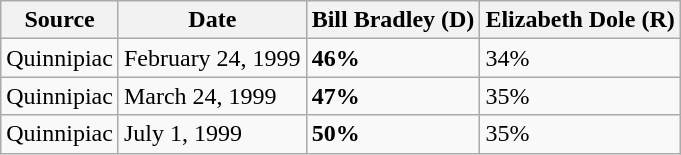<table class="wikitable">
<tr>
<th>Source</th>
<th>Date</th>
<th>Bill Bradley (D)</th>
<th>Elizabeth Dole (R)</th>
</tr>
<tr>
<td>Quinnipiac</td>
<td>February 24, 1999</td>
<td><strong>46%</strong></td>
<td>34%</td>
</tr>
<tr>
<td>Quinnipiac</td>
<td>March 24, 1999</td>
<td><strong>47%</strong></td>
<td>35%</td>
</tr>
<tr>
<td>Quinnipiac</td>
<td>July 1, 1999</td>
<td><strong>50%</strong></td>
<td>35%</td>
</tr>
</table>
